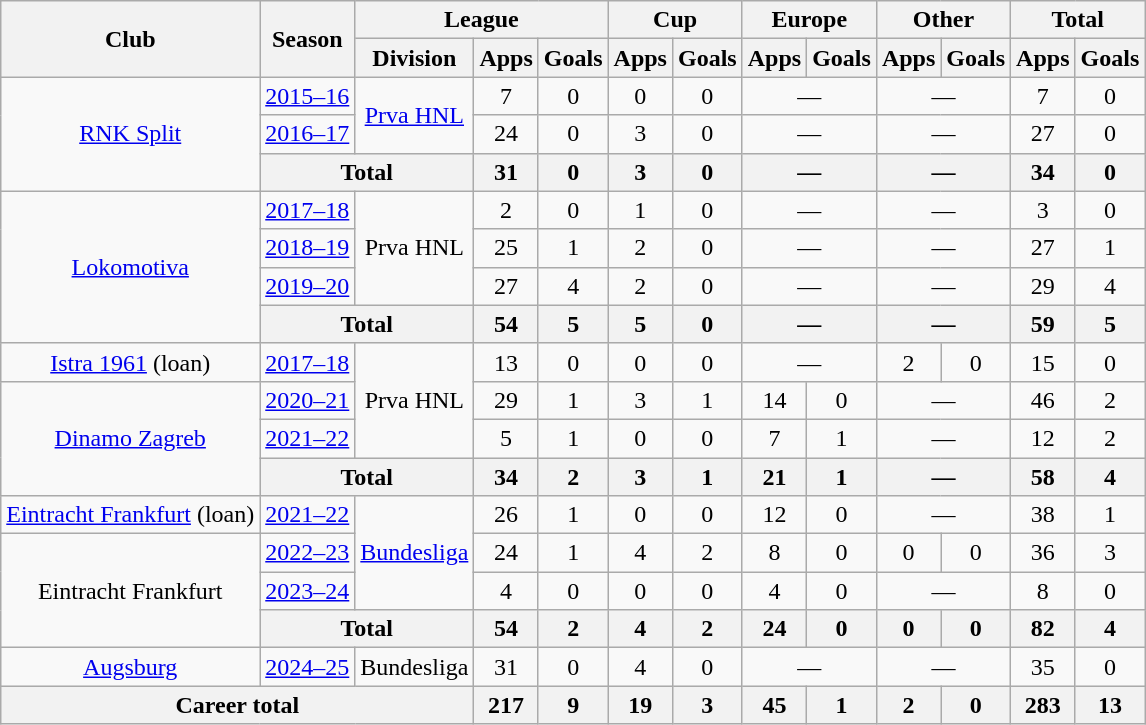<table class="wikitable" style="text-align: center">
<tr>
<th rowspan="2">Club</th>
<th rowspan="2">Season</th>
<th colspan="3">League</th>
<th colspan="2">Cup</th>
<th colspan="2">Europe</th>
<th colspan="2">Other</th>
<th colspan="2">Total</th>
</tr>
<tr>
<th>Division</th>
<th>Apps</th>
<th>Goals</th>
<th>Apps</th>
<th>Goals</th>
<th>Apps</th>
<th>Goals</th>
<th>Apps</th>
<th>Goals</th>
<th>Apps</th>
<th>Goals</th>
</tr>
<tr>
<td rowspan="3"><a href='#'>RNK Split</a></td>
<td><a href='#'>2015–16</a></td>
<td rowspan="2"><a href='#'>Prva HNL</a></td>
<td>7</td>
<td>0</td>
<td>0</td>
<td>0</td>
<td colspan="2">—</td>
<td colspan="2">—</td>
<td>7</td>
<td>0</td>
</tr>
<tr>
<td><a href='#'>2016–17</a></td>
<td>24</td>
<td>0</td>
<td>3</td>
<td>0</td>
<td colspan="2">—</td>
<td colspan="2">—</td>
<td>27</td>
<td>0</td>
</tr>
<tr>
<th colspan="2">Total</th>
<th>31</th>
<th>0</th>
<th>3</th>
<th>0</th>
<th colspan="2">—</th>
<th colspan="2">—</th>
<th>34</th>
<th>0</th>
</tr>
<tr>
<td rowspan="4"><a href='#'>Lokomotiva</a></td>
<td><a href='#'>2017–18</a></td>
<td rowspan="3">Prva HNL</td>
<td>2</td>
<td>0</td>
<td>1</td>
<td>0</td>
<td colspan="2">—</td>
<td colspan="2">—</td>
<td>3</td>
<td>0</td>
</tr>
<tr>
<td><a href='#'>2018–19</a></td>
<td>25</td>
<td>1</td>
<td>2</td>
<td>0</td>
<td colspan="2">—</td>
<td colspan="2">—</td>
<td>27</td>
<td>1</td>
</tr>
<tr>
<td><a href='#'>2019–20</a></td>
<td>27</td>
<td>4</td>
<td>2</td>
<td>0</td>
<td colspan="2">—</td>
<td colspan="2">—</td>
<td>29</td>
<td>4</td>
</tr>
<tr>
<th colspan="2">Total</th>
<th>54</th>
<th>5</th>
<th>5</th>
<th>0</th>
<th colspan="2">—</th>
<th colspan="2">—</th>
<th>59</th>
<th>5</th>
</tr>
<tr>
<td><a href='#'>Istra 1961</a> (loan)</td>
<td><a href='#'>2017–18</a></td>
<td rowspan="3">Prva HNL</td>
<td>13</td>
<td>0</td>
<td>0</td>
<td>0</td>
<td colspan="2">—</td>
<td>2</td>
<td>0</td>
<td>15</td>
<td>0</td>
</tr>
<tr>
<td rowspan="3"><a href='#'>Dinamo Zagreb</a></td>
<td><a href='#'>2020–21</a></td>
<td>29</td>
<td>1</td>
<td>3</td>
<td>1</td>
<td>14</td>
<td>0</td>
<td colspan="2">—</td>
<td>46</td>
<td>2</td>
</tr>
<tr>
<td><a href='#'>2021–22</a></td>
<td>5</td>
<td>1</td>
<td>0</td>
<td>0</td>
<td>7</td>
<td>1</td>
<td colspan="2">—</td>
<td>12</td>
<td>2</td>
</tr>
<tr>
<th colspan="2">Total</th>
<th>34</th>
<th>2</th>
<th>3</th>
<th>1</th>
<th>21</th>
<th>1</th>
<th colspan="2">—</th>
<th>58</th>
<th>4</th>
</tr>
<tr>
<td><a href='#'>Eintracht Frankfurt</a> (loan)</td>
<td><a href='#'>2021–22</a></td>
<td rowspan="3"><a href='#'>Bundesliga</a></td>
<td>26</td>
<td>1</td>
<td>0</td>
<td>0</td>
<td>12</td>
<td>0</td>
<td colspan="2">—</td>
<td>38</td>
<td>1</td>
</tr>
<tr>
<td rowspan="3">Eintracht Frankfurt</td>
<td><a href='#'>2022–23</a></td>
<td>24</td>
<td>1</td>
<td>4</td>
<td>2</td>
<td>8</td>
<td>0</td>
<td>0</td>
<td>0</td>
<td>36</td>
<td>3</td>
</tr>
<tr>
<td><a href='#'>2023–24</a></td>
<td>4</td>
<td>0</td>
<td>0</td>
<td>0</td>
<td>4</td>
<td>0</td>
<td colspan="2">—</td>
<td>8</td>
<td>0</td>
</tr>
<tr>
<th colspan="2">Total</th>
<th>54</th>
<th>2</th>
<th>4</th>
<th>2</th>
<th>24</th>
<th>0</th>
<th>0</th>
<th>0</th>
<th>82</th>
<th>4</th>
</tr>
<tr>
<td><a href='#'>Augsburg</a></td>
<td><a href='#'>2024–25</a></td>
<td>Bundesliga</td>
<td>31</td>
<td>0</td>
<td>4</td>
<td>0</td>
<td colspan="2">—</td>
<td colspan="2">—</td>
<td>35</td>
<td>0</td>
</tr>
<tr>
<th colspan="3">Career total</th>
<th>217</th>
<th>9</th>
<th>19</th>
<th>3</th>
<th>45</th>
<th>1</th>
<th>2</th>
<th>0</th>
<th>283</th>
<th>13</th>
</tr>
</table>
